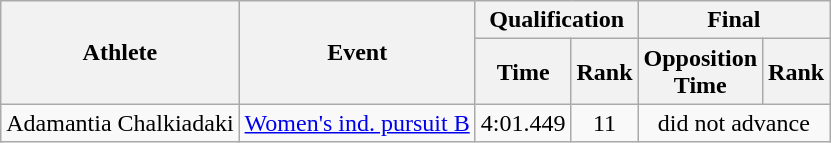<table class=wikitable>
<tr>
<th rowspan="2">Athlete</th>
<th rowspan="2">Event</th>
<th colspan="2">Qualification</th>
<th colspan="2">Final</th>
</tr>
<tr>
<th>Time</th>
<th>Rank</th>
<th>Opposition<br>Time</th>
<th>Rank</th>
</tr>
<tr>
<td>Adamantia Chalkiadaki</td>
<td><a href='#'>Women's ind. pursuit B</a></td>
<td align="center">4:01.449</td>
<td align="center">11</td>
<td align="center" colspan=2>did not advance</td>
</tr>
</table>
